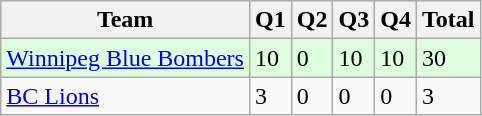<table class="wikitable">
<tr>
<th>Team</th>
<th>Q1</th>
<th>Q2</th>
<th>Q3</th>
<th>Q4</th>
<th>Total</th>
</tr>
<tr style="background-color:#DDFFDD">
<td><a href='#'>Winnipeg Blue Bombers</a></td>
<td>10</td>
<td>0</td>
<td>10</td>
<td>10</td>
<td>30</td>
</tr>
<tr>
<td><a href='#'>BC Lions</a></td>
<td>3</td>
<td>0</td>
<td>0</td>
<td>0</td>
<td>3</td>
</tr>
</table>
